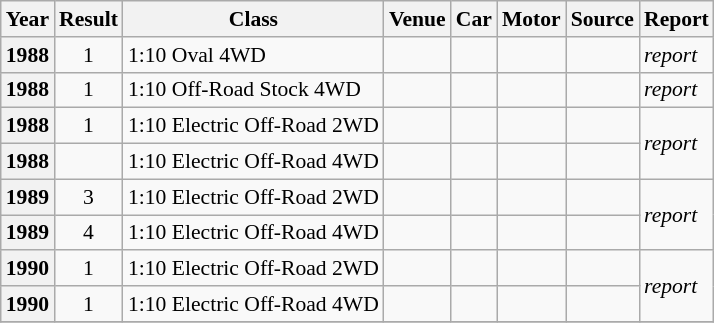<table class="wikitable" style="font-size: 90%">
<tr>
<th>Year</th>
<th>Result</th>
<th>Class</th>
<th>Venue</th>
<th>Car</th>
<th>Motor</th>
<th>Source</th>
<th>Report</th>
</tr>
<tr>
<th>1988</th>
<td align=center style="background:#">1</td>
<td>1:10 Oval 4WD</td>
<td></td>
<td></td>
<td></td>
<td></td>
<td><em>report</em></td>
</tr>
<tr>
<th>1988</th>
<td align=center style="background:#">1</td>
<td>1:10 Off-Road Stock 4WD</td>
<td></td>
<td></td>
<td></td>
<td></td>
<td><em>report</em></td>
</tr>
<tr>
<th>1988</th>
<td align=center style="background:#;">1</td>
<td>1:10 Electric Off-Road 2WD</td>
<td></td>
<td></td>
<td></td>
<td></td>
<td rowspan="2"><em>report</em></td>
</tr>
<tr>
<th>1988</th>
<td align=center style="background:#"></td>
<td>1:10 Electric Off-Road 4WD</td>
<td></td>
<td></td>
<td></td>
<td></td>
</tr>
<tr>
<th>1989</th>
<td align=center style="background:#;">3</td>
<td>1:10 Electric Off-Road 2WD</td>
<td></td>
<td></td>
<td></td>
<td></td>
<td rowspan="2"><em>report</em></td>
</tr>
<tr>
<th>1989</th>
<td align=center style="background:#">4</td>
<td>1:10 Electric Off-Road 4WD</td>
<td></td>
<td></td>
<td></td>
<td></td>
</tr>
<tr>
<th>1990</th>
<td align=center style="background:#;">1</td>
<td>1:10 Electric Off-Road 2WD</td>
<td></td>
<td></td>
<td></td>
<td></td>
<td rowspan="2"><em>report</em></td>
</tr>
<tr>
<th>1990</th>
<td align=center style="background:#">1</td>
<td>1:10 Electric Off-Road 4WD</td>
<td></td>
<td></td>
<td></td>
<td></td>
</tr>
<tr>
</tr>
</table>
